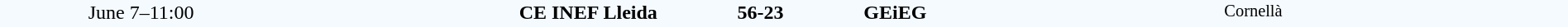<table style="width: 100%; background:#F5FAFF;" cellspacing="0">
<tr>
<td align=center valign=top rowspan=3 width=18%>June 7–11:00 </td>
</tr>
<tr>
<td width=24% align=right><strong>CE INEF Lleida</strong></td>
<td align=center width=13%><strong>56-23</strong></td>
<td width=23%><strong>GEiEG</strong></td>
<td style=font-size:85% rowspan=3 valign=top>Cornellà</td>
</tr>
<tr style=font-size:85%>
<td align=right valign=top></td>
<td></td>
<td valign=top></td>
</tr>
</table>
